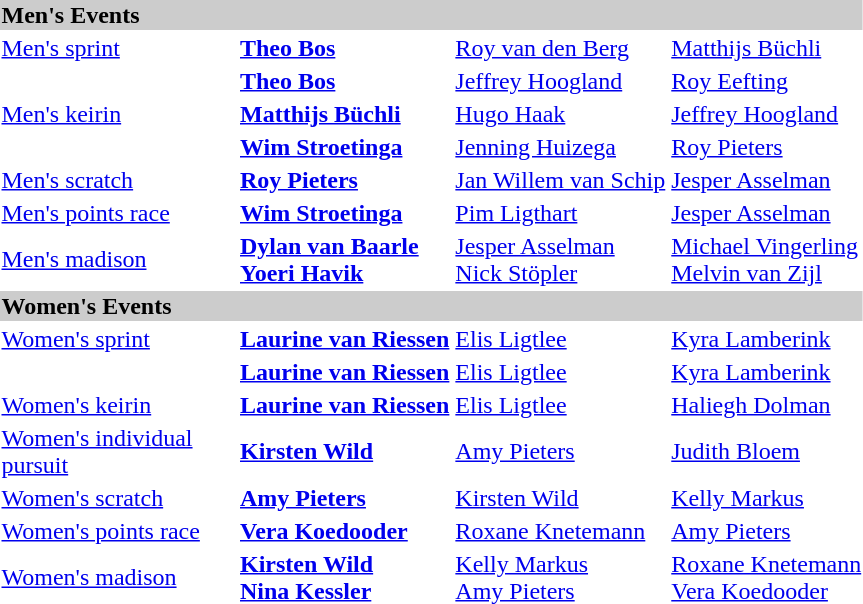<table>
<tr bgcolor="#cccccc">
<td colspan=4><strong>Men's Events</strong></td>
</tr>
<tr>
<td><a href='#'>Men's sprint</a></td>
<td><strong><a href='#'>Theo Bos</a></strong></td>
<td><a href='#'>Roy van den Berg</a></td>
<td><a href='#'>Matthijs Büchli</a></td>
</tr>
<tr>
<td></td>
<td><strong><a href='#'>Theo Bos</a></strong></td>
<td><a href='#'>Jeffrey Hoogland</a></td>
<td><a href='#'>Roy Eefting</a></td>
</tr>
<tr>
<td><a href='#'>Men's keirin</a></td>
<td><strong><a href='#'>Matthijs Büchli</a></strong></td>
<td><a href='#'>Hugo Haak</a></td>
<td><a href='#'>Jeffrey Hoogland</a></td>
</tr>
<tr>
<td></td>
<td><strong><a href='#'>Wim Stroetinga</a></strong></td>
<td><a href='#'>Jenning Huizega</a></td>
<td><a href='#'>Roy Pieters</a></td>
</tr>
<tr>
<td><a href='#'>Men's scratch</a></td>
<td><strong><a href='#'>Roy Pieters</a></strong></td>
<td><a href='#'>Jan Willem van Schip</a></td>
<td><a href='#'>Jesper Asselman</a></td>
</tr>
<tr>
<td><a href='#'>Men's points race</a></td>
<td><strong><a href='#'>Wim Stroetinga</a></strong></td>
<td><a href='#'>Pim Ligthart</a></td>
<td><a href='#'>Jesper Asselman</a></td>
</tr>
<tr>
<td><a href='#'>Men's madison</a></td>
<td><strong><a href='#'>Dylan van Baarle</a></strong><br><strong><a href='#'>Yoeri Havik</a></strong></td>
<td><a href='#'>Jesper Asselman</a><br><a href='#'>Nick Stöpler</a></td>
<td><a href='#'>Michael Vingerling</a><br><a href='#'>Melvin van Zijl</a></td>
</tr>
<tr bgcolor="#cccccc">
<td colspan=4><strong>Women's Events</strong></td>
</tr>
<tr>
<td><a href='#'>Women's sprint</a></td>
<td><strong><a href='#'>Laurine van Riessen</a></strong></td>
<td><a href='#'>Elis Ligtlee</a></td>
<td><a href='#'>Kyra Lamberink</a></td>
</tr>
<tr>
<td></td>
<td><strong><a href='#'>Laurine van Riessen</a></strong></td>
<td><a href='#'>Elis Ligtlee</a></td>
<td><a href='#'>Kyra Lamberink</a></td>
</tr>
<tr>
<td><a href='#'>Women's keirin</a></td>
<td><strong><a href='#'>Laurine van Riessen</a></strong></td>
<td><a href='#'>Elis Ligtlee</a></td>
<td><a href='#'>Haliegh Dolman</a></td>
</tr>
<tr>
<td width=155><a href='#'>Women's individual pursuit</a></td>
<td><strong><a href='#'>Kirsten Wild</a></strong></td>
<td><a href='#'>Amy Pieters</a></td>
<td><a href='#'>Judith Bloem</a></td>
</tr>
<tr>
<td><a href='#'>Women's scratch</a></td>
<td><strong><a href='#'>Amy Pieters</a></strong></td>
<td><a href='#'>Kirsten Wild</a></td>
<td><a href='#'>Kelly Markus</a></td>
</tr>
<tr>
<td><a href='#'>Women's points race</a></td>
<td><strong><a href='#'>Vera Koedooder</a></strong></td>
<td><a href='#'>Roxane Knetemann</a></td>
<td><a href='#'>Amy Pieters</a></td>
</tr>
<tr>
<td><a href='#'>Women's madison</a></td>
<td><strong><a href='#'>Kirsten Wild</a></strong><br><strong><a href='#'>Nina Kessler</a></strong></td>
<td><a href='#'>Kelly Markus</a><br><a href='#'>Amy Pieters</a></td>
<td><a href='#'>Roxane Knetemann</a><br><a href='#'>Vera Koedooder</a></td>
</tr>
</table>
